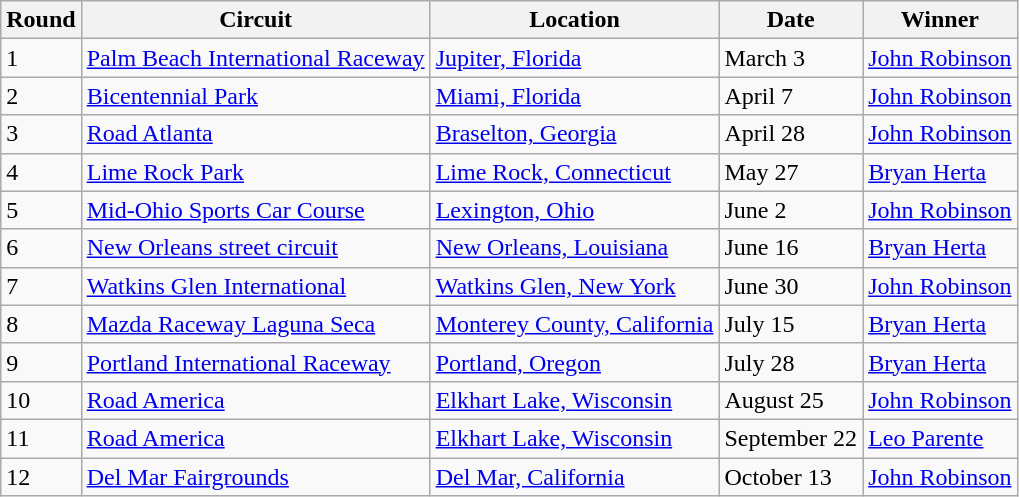<table class="wikitable">
<tr>
<th>Round</th>
<th>Circuit</th>
<th>Location</th>
<th>Date</th>
<th>Winner</th>
</tr>
<tr>
<td>1</td>
<td><a href='#'>Palm Beach International Raceway</a></td>
<td> <a href='#'>Jupiter, Florida</a></td>
<td>March 3</td>
<td> <a href='#'>John Robinson</a></td>
</tr>
<tr>
<td>2</td>
<td><a href='#'>Bicentennial Park</a></td>
<td> <a href='#'>Miami, Florida</a></td>
<td>April 7</td>
<td> <a href='#'>John Robinson</a></td>
</tr>
<tr>
<td>3</td>
<td><a href='#'>Road Atlanta</a></td>
<td> <a href='#'>Braselton, Georgia</a></td>
<td>April 28</td>
<td> <a href='#'>John Robinson</a></td>
</tr>
<tr>
<td>4</td>
<td><a href='#'>Lime Rock Park</a></td>
<td> <a href='#'>Lime Rock, Connecticut</a></td>
<td>May 27</td>
<td> <a href='#'>Bryan Herta</a></td>
</tr>
<tr>
<td>5</td>
<td><a href='#'>Mid-Ohio Sports Car Course</a></td>
<td> <a href='#'>Lexington, Ohio</a></td>
<td>June 2</td>
<td> <a href='#'>John Robinson</a></td>
</tr>
<tr>
<td>6</td>
<td><a href='#'>New Orleans street circuit</a></td>
<td> <a href='#'>New Orleans, Louisiana</a></td>
<td>June 16</td>
<td> <a href='#'>Bryan Herta</a></td>
</tr>
<tr>
<td>7</td>
<td><a href='#'>Watkins Glen International</a></td>
<td> <a href='#'>Watkins Glen, New York</a></td>
<td>June 30</td>
<td> <a href='#'>John Robinson</a></td>
</tr>
<tr>
<td>8</td>
<td><a href='#'>Mazda Raceway Laguna Seca</a></td>
<td> <a href='#'>Monterey County, California</a></td>
<td>July 15</td>
<td> <a href='#'>Bryan Herta</a></td>
</tr>
<tr>
<td>9</td>
<td><a href='#'>Portland International Raceway</a></td>
<td> <a href='#'>Portland, Oregon</a></td>
<td>July 28</td>
<td> <a href='#'>Bryan Herta</a></td>
</tr>
<tr>
<td>10</td>
<td><a href='#'>Road America</a></td>
<td> <a href='#'>Elkhart Lake, Wisconsin</a></td>
<td>August 25</td>
<td> <a href='#'>John Robinson</a></td>
</tr>
<tr>
<td>11</td>
<td><a href='#'>Road America</a></td>
<td> <a href='#'>Elkhart Lake, Wisconsin</a></td>
<td>September 22</td>
<td> <a href='#'>Leo Parente</a></td>
</tr>
<tr>
<td>12</td>
<td><a href='#'>Del Mar Fairgrounds</a></td>
<td> <a href='#'>Del Mar, California</a></td>
<td>October 13</td>
<td> <a href='#'>John Robinson</a></td>
</tr>
</table>
